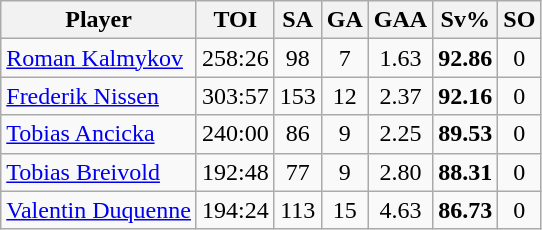<table class="wikitable sortable" style="text-align:center;">
<tr>
<th>Player</th>
<th>TOI</th>
<th>SA</th>
<th>GA</th>
<th>GAA</th>
<th>Sv%</th>
<th>SO</th>
</tr>
<tr>
<td align=left> <a href='#'>Roman Kalmykov</a></td>
<td>258:26</td>
<td>98</td>
<td>7</td>
<td>1.63</td>
<td><strong>92.86</strong></td>
<td>0</td>
</tr>
<tr>
<td align=left> <a href='#'>Frederik Nissen</a></td>
<td>303:57</td>
<td>153</td>
<td>12</td>
<td>2.37</td>
<td><strong>92.16</strong></td>
<td>0</td>
</tr>
<tr>
<td align=left> <a href='#'>Tobias Ancicka</a></td>
<td>240:00</td>
<td>86</td>
<td>9</td>
<td>2.25</td>
<td><strong>89.53</strong></td>
<td>0</td>
</tr>
<tr>
<td align=left> <a href='#'>Tobias Breivold</a></td>
<td>192:48</td>
<td>77</td>
<td>9</td>
<td>2.80</td>
<td><strong>88.31</strong></td>
<td>0</td>
</tr>
<tr>
<td align=left> <a href='#'>Valentin Duquenne</a></td>
<td>194:24</td>
<td>113</td>
<td>15</td>
<td>4.63</td>
<td><strong>86.73</strong></td>
<td>0</td>
</tr>
</table>
